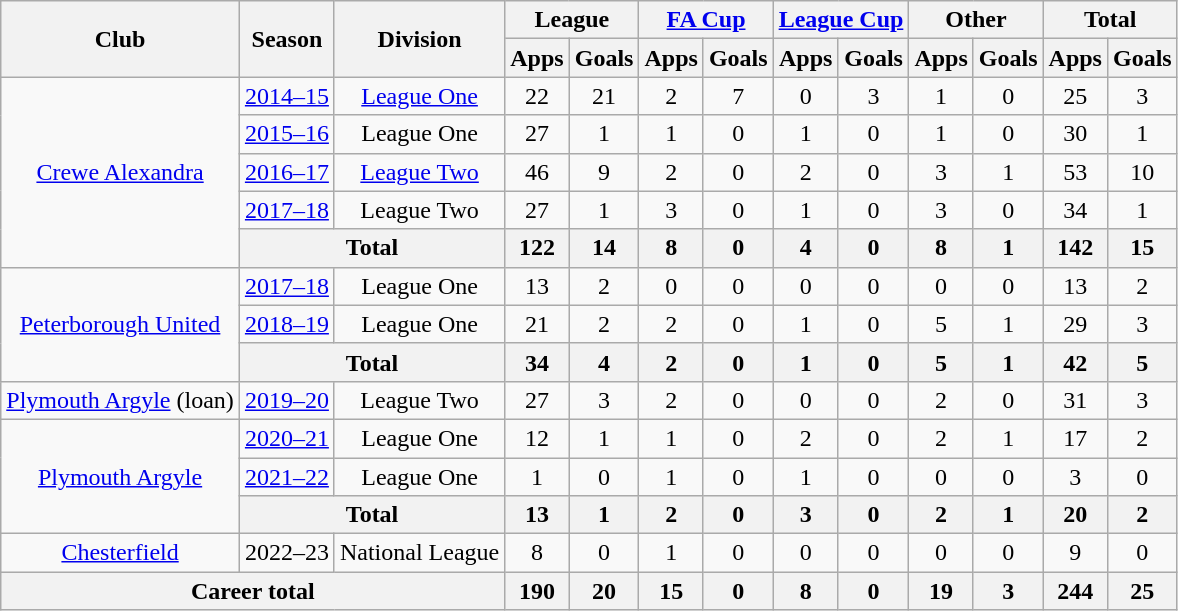<table class="wikitable" style="text-align:center">
<tr>
<th rowspan="2">Club</th>
<th rowspan="2">Season</th>
<th rowspan="2">Division</th>
<th colspan="2">League</th>
<th colspan="2"><a href='#'>FA Cup</a></th>
<th colspan="2"><a href='#'>League Cup</a></th>
<th colspan="2">Other</th>
<th colspan="2">Total</th>
</tr>
<tr>
<th>Apps</th>
<th>Goals</th>
<th>Apps</th>
<th>Goals</th>
<th>Apps</th>
<th>Goals</th>
<th>Apps</th>
<th>Goals</th>
<th>Apps</th>
<th>Goals</th>
</tr>
<tr>
<td rowspan="5"><a href='#'>Crewe Alexandra</a></td>
<td><a href='#'>2014–15</a></td>
<td><a href='#'>League One</a></td>
<td>22</td>
<td>21</td>
<td>2</td>
<td>7</td>
<td>0</td>
<td>3</td>
<td>1</td>
<td>0</td>
<td>25</td>
<td>3</td>
</tr>
<tr>
<td><a href='#'>2015–16</a></td>
<td>League One</td>
<td>27</td>
<td>1</td>
<td>1</td>
<td>0</td>
<td>1</td>
<td>0</td>
<td>1</td>
<td>0</td>
<td>30</td>
<td>1</td>
</tr>
<tr>
<td><a href='#'>2016–17</a></td>
<td><a href='#'>League Two</a></td>
<td>46</td>
<td>9</td>
<td>2</td>
<td>0</td>
<td>2</td>
<td>0</td>
<td>3</td>
<td>1</td>
<td>53</td>
<td>10</td>
</tr>
<tr>
<td><a href='#'>2017–18</a></td>
<td>League Two</td>
<td>27</td>
<td>1</td>
<td>3</td>
<td>0</td>
<td>1</td>
<td>0</td>
<td>3</td>
<td>0</td>
<td>34</td>
<td>1</td>
</tr>
<tr>
<th colspan="2">Total</th>
<th>122</th>
<th>14</th>
<th>8</th>
<th>0</th>
<th>4</th>
<th>0</th>
<th>8</th>
<th>1</th>
<th>142</th>
<th>15</th>
</tr>
<tr>
<td rowspan="3"><a href='#'>Peterborough United</a></td>
<td><a href='#'>2017–18</a></td>
<td>League One</td>
<td>13</td>
<td>2</td>
<td>0</td>
<td>0</td>
<td>0</td>
<td>0</td>
<td>0</td>
<td>0</td>
<td>13</td>
<td>2</td>
</tr>
<tr>
<td><a href='#'>2018–19</a></td>
<td>League One</td>
<td>21</td>
<td>2</td>
<td>2</td>
<td>0</td>
<td>1</td>
<td>0</td>
<td>5</td>
<td>1</td>
<td>29</td>
<td>3</td>
</tr>
<tr>
<th colspan="2">Total</th>
<th>34</th>
<th>4</th>
<th>2</th>
<th>0</th>
<th>1</th>
<th>0</th>
<th>5</th>
<th>1</th>
<th>42</th>
<th>5</th>
</tr>
<tr>
<td><a href='#'>Plymouth Argyle</a> (loan)</td>
<td><a href='#'>2019–20</a></td>
<td>League Two</td>
<td>27</td>
<td>3</td>
<td>2</td>
<td>0</td>
<td>0</td>
<td>0</td>
<td>2</td>
<td>0</td>
<td>31</td>
<td>3</td>
</tr>
<tr>
<td rowspan="3"><a href='#'>Plymouth Argyle</a></td>
<td><a href='#'>2020–21</a></td>
<td>League One</td>
<td>12</td>
<td>1</td>
<td>1</td>
<td>0</td>
<td>2</td>
<td>0</td>
<td>2</td>
<td>1</td>
<td>17</td>
<td>2</td>
</tr>
<tr>
<td><a href='#'>2021–22</a></td>
<td>League One</td>
<td>1</td>
<td>0</td>
<td>1</td>
<td>0</td>
<td>1</td>
<td>0</td>
<td>0</td>
<td>0</td>
<td>3</td>
<td>0</td>
</tr>
<tr>
<th colspan="2">Total</th>
<th>13</th>
<th>1</th>
<th>2</th>
<th>0</th>
<th>3</th>
<th>0</th>
<th>2</th>
<th>1</th>
<th>20</th>
<th>2</th>
</tr>
<tr>
<td><a href='#'>Chesterfield</a></td>
<td>2022–23</td>
<td>National League</td>
<td>8</td>
<td>0</td>
<td>1</td>
<td>0</td>
<td>0</td>
<td>0</td>
<td>0</td>
<td>0</td>
<td>9</td>
<td>0</td>
</tr>
<tr>
<th colspan="3">Career total</th>
<th>190</th>
<th>20</th>
<th>15</th>
<th>0</th>
<th>8</th>
<th>0</th>
<th>19</th>
<th>3</th>
<th>244</th>
<th>25</th>
</tr>
</table>
